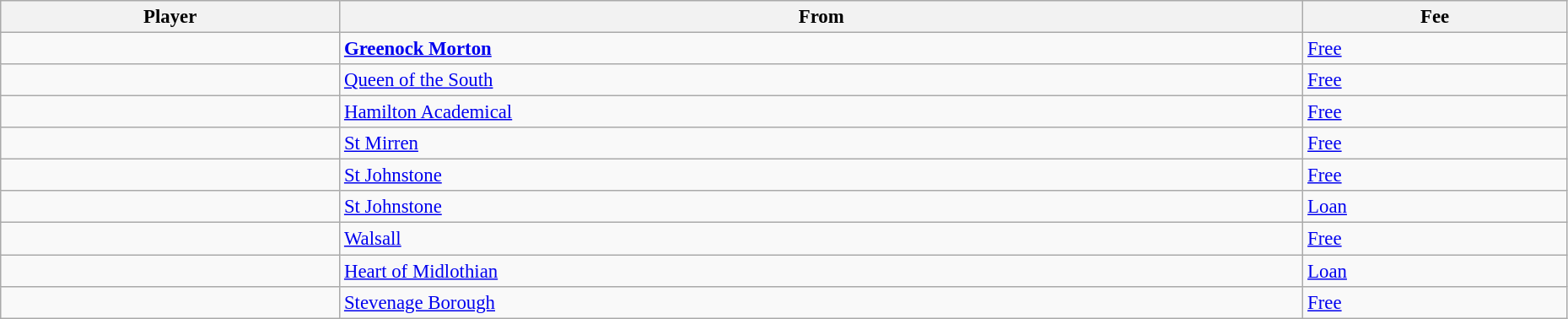<table class="wikitable" style="text-align:center; font-size:95%;width:98%; text-align:left">
<tr>
<th>Player</th>
<th>From</th>
<th>Fee</th>
</tr>
<tr>
<td> </td>
<td><strong> <a href='#'>Greenock Morton</a></strong></td>
<td><a href='#'>Free</a></td>
</tr>
<tr>
<td> </td>
<td> <a href='#'>Queen of the South</a></td>
<td><a href='#'>Free</a></td>
</tr>
<tr>
<td> </td>
<td> <a href='#'>Hamilton Academical</a></td>
<td><a href='#'>Free</a></td>
</tr>
<tr>
<td> </td>
<td> <a href='#'>St Mirren</a></td>
<td><a href='#'>Free</a></td>
</tr>
<tr>
<td> </td>
<td> <a href='#'>St Johnstone</a></td>
<td><a href='#'>Free</a></td>
</tr>
<tr>
<td> </td>
<td> <a href='#'>St Johnstone</a></td>
<td><a href='#'>Loan</a></td>
</tr>
<tr>
<td> </td>
<td> <a href='#'>Walsall</a></td>
<td><a href='#'>Free</a></td>
</tr>
<tr>
<td> </td>
<td> <a href='#'>Heart of Midlothian</a></td>
<td><a href='#'>Loan</a></td>
</tr>
<tr>
<td> </td>
<td> <a href='#'>Stevenage Borough</a></td>
<td><a href='#'>Free</a></td>
</tr>
</table>
